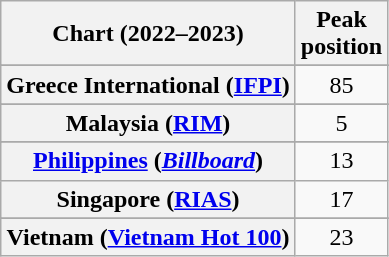<table class="wikitable sortable plainrowheaders" style="text-align:center">
<tr>
<th scope="col">Chart (2022–2023)</th>
<th scope="col">Peak<br>position</th>
</tr>
<tr>
</tr>
<tr>
</tr>
<tr>
</tr>
<tr>
<th scope="row">Greece International (<a href='#'>IFPI</a>)</th>
<td>85</td>
</tr>
<tr>
</tr>
<tr>
</tr>
<tr>
<th scope="row">Malaysia (<a href='#'>RIM</a>)</th>
<td>5</td>
</tr>
<tr>
</tr>
<tr>
<th scope="row"><a href='#'>Philippines</a> (<em><a href='#'>Billboard</a></em>)</th>
<td>13</td>
</tr>
<tr>
<th scope="row">Singapore (<a href='#'>RIAS</a>)</th>
<td>17</td>
</tr>
<tr>
</tr>
<tr>
</tr>
<tr>
<th scope="row">Vietnam (<a href='#'>Vietnam Hot 100</a>)</th>
<td>23</td>
</tr>
</table>
